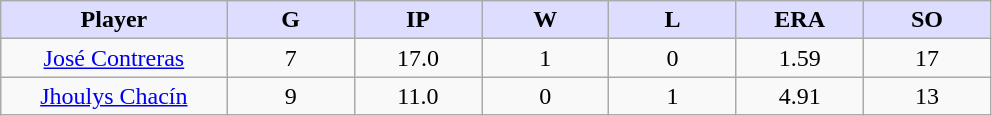<table class="wikitable sortable">
<tr>
<th style="background:#ddf; width:16%;">Player</th>
<th style="background:#ddf; width:9%;">G</th>
<th style="background:#ddf; width:9%;">IP</th>
<th style="background:#ddf; width:9%;">W</th>
<th style="background:#ddf; width:9%;">L</th>
<th style="background:#ddf; width:9%;">ERA</th>
<th style="background:#ddf; width:9%;">SO</th>
</tr>
<tr style="text-align:center;">
<td><a href='#'>José Contreras</a></td>
<td>7</td>
<td>17.0</td>
<td>1</td>
<td>0</td>
<td>1.59</td>
<td>17</td>
</tr>
<tr align="center">
<td><a href='#'>Jhoulys Chacín</a></td>
<td>9</td>
<td>11.0</td>
<td>0</td>
<td>1</td>
<td>4.91</td>
<td>13</td>
</tr>
</table>
